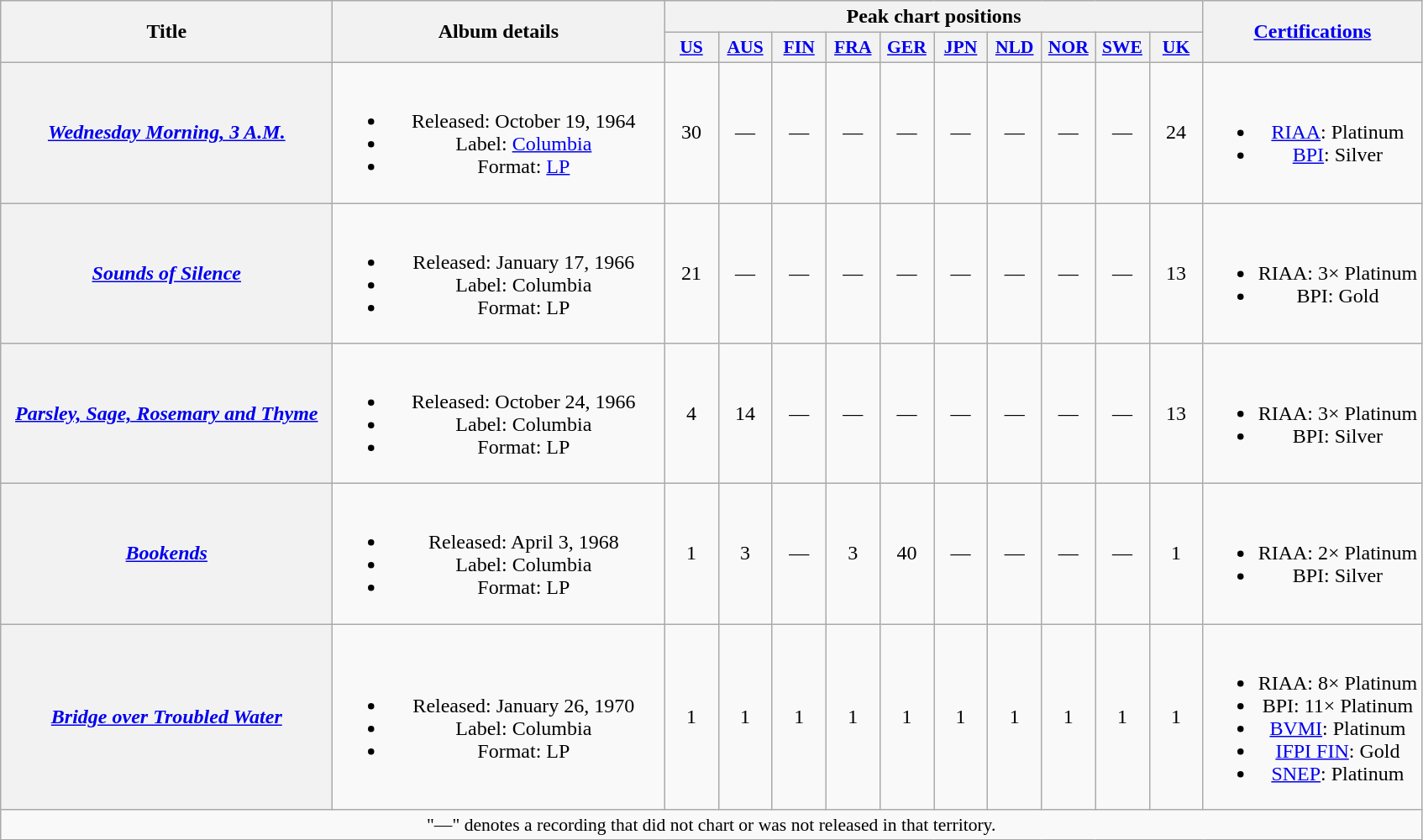<table class="wikitable plainrowheaders" style="text-align:center;">
<tr>
<th scope="col" rowspan="2" style="width:16em;">Title</th>
<th scope="col" rowspan="2" style="width:16em;">Album details</th>
<th scope="col" colspan="10">Peak chart positions</th>
<th scope="col" rowspan="2"><a href='#'>Certifications</a></th>
</tr>
<tr>
<th scope="col" style="width:2.5em; font-size:90%"><a href='#'>US</a><br></th>
<th scope="col" style="width:2.5em; font-size:90%"><a href='#'>AUS</a><br></th>
<th scope="col" style="width:2.5em; font-size:90%"><a href='#'>FIN</a><br></th>
<th scope="col" style="width:2.5em; font-size:90%"><a href='#'>FRA</a><br></th>
<th scope="col" style="width:2.5em; font-size:90%"><a href='#'>GER</a><br></th>
<th scope="col" style="width:2.5em;font-size:90%"><a href='#'>JPN</a><br></th>
<th scope="col" style="width:2.5em; font-size:90%"><a href='#'>NLD</a><br></th>
<th scope="col" style="width:2.5em; font-size:90%"><a href='#'>NOR</a><br></th>
<th scope="col" style="width:2.5em; font-size:90%"><a href='#'>SWE</a><br></th>
<th scope="col" style="width:2.5em; font-size:90%"><a href='#'>UK</a><br></th>
</tr>
<tr>
<th scope="row"><em><a href='#'>Wednesday Morning, 3 A.M.</a></em></th>
<td><br><ul><li>Released: October 19, 1964</li><li>Label: <a href='#'>Columbia</a></li><li>Format: <a href='#'>LP</a></li></ul></td>
<td>30</td>
<td>—</td>
<td>—</td>
<td>—</td>
<td>—</td>
<td>—</td>
<td>—</td>
<td>—</td>
<td>—</td>
<td>24</td>
<td><br><ul><li><a href='#'>RIAA</a>: Platinum</li><li><a href='#'>BPI</a>: Silver</li></ul></td>
</tr>
<tr>
<th scope="row"><em><a href='#'>Sounds of Silence</a></em></th>
<td><br><ul><li>Released: January 17, 1966</li><li>Label: Columbia</li><li>Format: LP</li></ul></td>
<td>21</td>
<td>—</td>
<td>—</td>
<td>—</td>
<td>—</td>
<td>—</td>
<td>—</td>
<td>—</td>
<td>—</td>
<td>13</td>
<td><br><ul><li>RIAA: 3× Platinum</li><li>BPI: Gold</li></ul></td>
</tr>
<tr>
<th scope="row"><em><a href='#'>Parsley, Sage, Rosemary and Thyme</a></em></th>
<td><br><ul><li>Released: October 24, 1966</li><li>Label: Columbia</li><li>Format: LP</li></ul></td>
<td>4</td>
<td>14</td>
<td>—</td>
<td>—</td>
<td>—</td>
<td>—</td>
<td>—</td>
<td>—</td>
<td>—</td>
<td>13<br></td>
<td><br><ul><li>RIAA: 3× Platinum</li><li>BPI: Silver</li></ul></td>
</tr>
<tr>
<th scope="row"><em><a href='#'>Bookends</a></em></th>
<td><br><ul><li>Released: April 3, 1968</li><li>Label: Columbia</li><li>Format: LP</li></ul></td>
<td>1</td>
<td>3</td>
<td>—</td>
<td>3</td>
<td>40</td>
<td>—</td>
<td>—</td>
<td>—</td>
<td>—</td>
<td>1</td>
<td><br><ul><li>RIAA: 2× Platinum</li><li>BPI: Silver</li></ul></td>
</tr>
<tr>
<th scope="row"><em><a href='#'>Bridge over Troubled Water</a></em></th>
<td><br><ul><li>Released: January 26, 1970</li><li>Label: Columbia</li><li>Format: LP</li></ul></td>
<td>1</td>
<td>1</td>
<td>1</td>
<td>1</td>
<td>1</td>
<td>1</td>
<td>1</td>
<td>1</td>
<td>1</td>
<td>1</td>
<td><br><ul><li>RIAA: 8× Platinum</li><li>BPI: 11× Platinum</li><li><a href='#'>BVMI</a>: Platinum</li><li><a href='#'>IFPI FIN</a>: Gold</li><li><a href='#'>SNEP</a>: Platinum</li></ul></td>
</tr>
<tr>
<td colspan="13" style="font-size:90%">"—" denotes a recording that did not chart or was not released in that territory.</td>
</tr>
</table>
